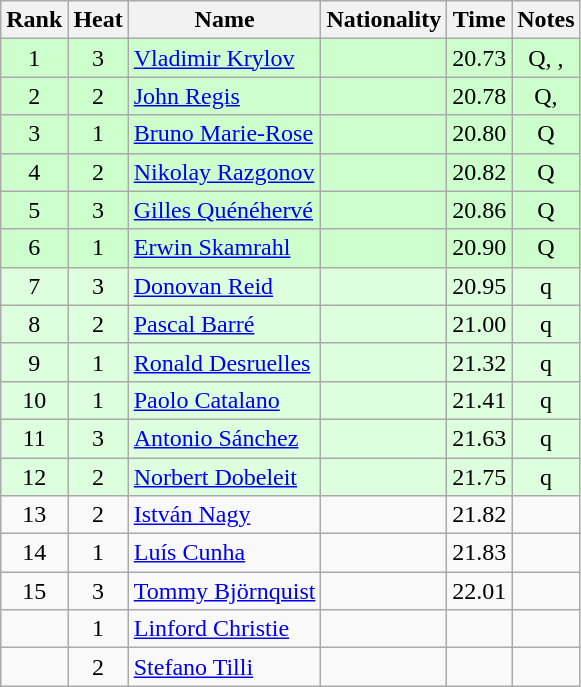<table class="wikitable sortable" style="text-align:center">
<tr>
<th>Rank</th>
<th>Heat</th>
<th>Name</th>
<th>Nationality</th>
<th>Time</th>
<th>Notes</th>
</tr>
<tr bgcolor=ccffcc>
<td>1</td>
<td>3</td>
<td align="left"><a href='#'>Vladimir Krylov</a></td>
<td align=left></td>
<td>20.73</td>
<td>Q, , </td>
</tr>
<tr bgcolor=ccffcc>
<td>2</td>
<td>2</td>
<td align="left"><a href='#'>John Regis</a></td>
<td align=left></td>
<td>20.78</td>
<td>Q, </td>
</tr>
<tr bgcolor=ccffcc>
<td>3</td>
<td>1</td>
<td align="left"><a href='#'>Bruno Marie-Rose</a></td>
<td align=left></td>
<td>20.80</td>
<td>Q</td>
</tr>
<tr bgcolor=ccffcc>
<td>4</td>
<td>2</td>
<td align="left"><a href='#'>Nikolay Razgonov</a></td>
<td align=left></td>
<td>20.82</td>
<td>Q</td>
</tr>
<tr bgcolor=ccffcc>
<td>5</td>
<td>3</td>
<td align="left"><a href='#'>Gilles Quénéhervé</a></td>
<td align=left></td>
<td>20.86</td>
<td>Q</td>
</tr>
<tr bgcolor=ccffcc>
<td>6</td>
<td>1</td>
<td align="left"><a href='#'>Erwin Skamrahl</a></td>
<td align=left></td>
<td>20.90</td>
<td>Q</td>
</tr>
<tr bgcolor=ddffdd>
<td>7</td>
<td>3</td>
<td align="left"><a href='#'>Donovan Reid</a></td>
<td align=left></td>
<td>20.95</td>
<td>q</td>
</tr>
<tr bgcolor=ddffdd>
<td>8</td>
<td>2</td>
<td align="left"><a href='#'>Pascal Barré</a></td>
<td align=left></td>
<td>21.00</td>
<td>q</td>
</tr>
<tr bgcolor=ddffdd>
<td>9</td>
<td>1</td>
<td align="left"><a href='#'>Ronald Desruelles</a></td>
<td align=left></td>
<td>21.32</td>
<td>q</td>
</tr>
<tr bgcolor=ddffdd>
<td>10</td>
<td>1</td>
<td align="left"><a href='#'>Paolo Catalano</a></td>
<td align=left></td>
<td>21.41</td>
<td>q</td>
</tr>
<tr bgcolor=ddffdd>
<td>11</td>
<td>3</td>
<td align="left"><a href='#'>Antonio Sánchez</a></td>
<td align=left></td>
<td>21.63</td>
<td>q</td>
</tr>
<tr bgcolor=ddffdd>
<td>12</td>
<td>2</td>
<td align="left"><a href='#'>Norbert Dobeleit</a></td>
<td align=left></td>
<td>21.75</td>
<td>q</td>
</tr>
<tr>
<td>13</td>
<td>2</td>
<td align="left"><a href='#'>István Nagy</a></td>
<td align=left></td>
<td>21.82</td>
<td></td>
</tr>
<tr>
<td>14</td>
<td>1</td>
<td align="left"><a href='#'>Luís Cunha</a></td>
<td align=left></td>
<td>21.83</td>
<td></td>
</tr>
<tr>
<td>15</td>
<td>3</td>
<td align="left"><a href='#'>Tommy Björnquist</a></td>
<td align=left></td>
<td>22.01</td>
<td></td>
</tr>
<tr>
<td></td>
<td>1</td>
<td align="left"><a href='#'>Linford Christie</a></td>
<td align=left></td>
<td></td>
<td></td>
</tr>
<tr>
<td></td>
<td>2</td>
<td align="left"><a href='#'>Stefano Tilli</a></td>
<td align=left></td>
<td></td>
<td></td>
</tr>
</table>
